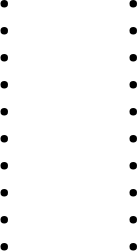<table>
<tr>
<td valign="top" width=25%><br><ul><li></li><li></li><li></li><li></li><li></li><li></li><li></li><li></li><li></li><li></li></ul></td>
<td valign="top" width=25%><br><ul><li></li><li></li><li></li><li></li><li></li><li></li><li></li><li></li><li></li><li></li></ul></td>
</tr>
</table>
